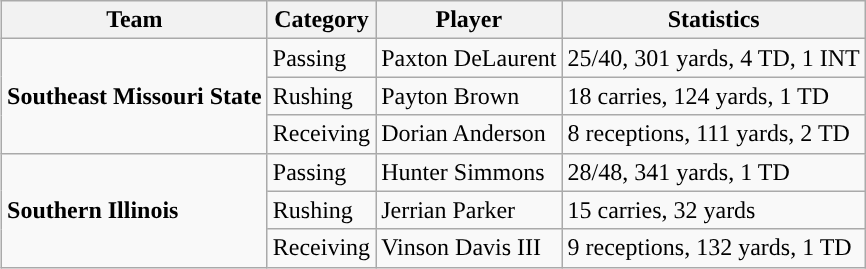<table class="wikitable" style="float: right;">
<tr>
<th>Team</th>
<th>Category</th>
<th>Player</th>
<th>Statistics</th>
</tr>
<tr>
<td rowspan=3><strong>Southeast Missouri State</strong></td>
<td>Passing</td>
<td>Paxton DeLaurent</td>
<td>25/40, 301 yards, 4 TD, 1 INT</td>
</tr>
<tr>
<td>Rushing</td>
<td>Payton Brown</td>
<td>18 carries, 124 yards, 1 TD</td>
</tr>
<tr>
<td>Receiving</td>
<td>Dorian Anderson</td>
<td>8 receptions, 111 yards, 2 TD</td>
</tr>
<tr>
<td rowspan=3><strong>Southern Illinois</strong></td>
<td>Passing</td>
<td>Hunter Simmons</td>
<td>28/48, 341 yards, 1 TD</td>
</tr>
<tr>
<td>Rushing</td>
<td>Jerrian Parker</td>
<td>15 carries, 32 yards</td>
</tr>
<tr>
<td>Receiving</td>
<td>Vinson Davis III</td>
<td>9 receptions, 132 yards, 1 TD</td>
</tr>
</table>
